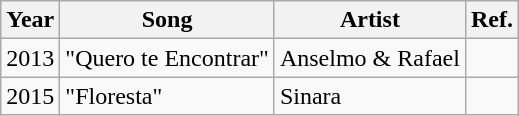<table class="wikitable">
<tr>
<th>Year</th>
<th>Song</th>
<th>Artist</th>
<th>Ref.</th>
</tr>
<tr>
<td>2013</td>
<td>"Quero te Encontrar"</td>
<td>Anselmo & Rafael</td>
<td></td>
</tr>
<tr>
<td>2015</td>
<td>"Floresta"</td>
<td>Sinara</td>
<td></td>
</tr>
</table>
